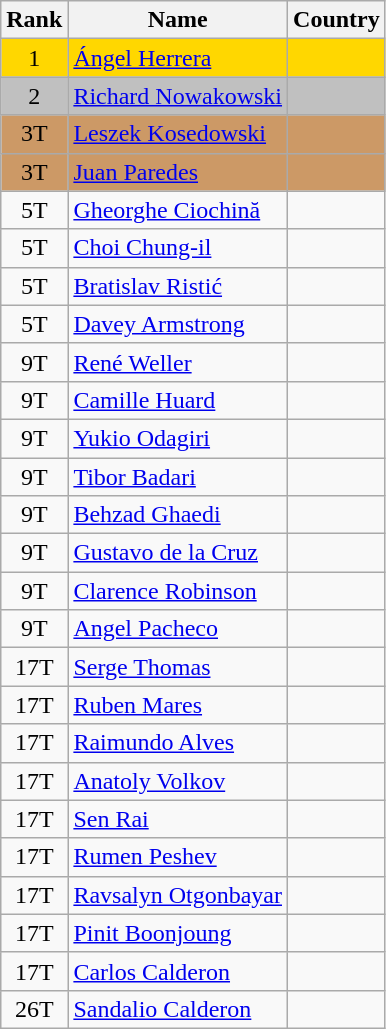<table class="wikitable sortable" style="text-align:center">
<tr>
<th>Rank</th>
<th>Name</th>
<th>Country</th>
</tr>
<tr bgcolor=gold>
<td>1</td>
<td align="left"><a href='#'>Ángel Herrera</a></td>
<td align="left"></td>
</tr>
<tr bgcolor=silver>
<td>2</td>
<td align="left"><a href='#'>Richard Nowakowski</a></td>
<td align="left"></td>
</tr>
<tr bgcolor=#CC9966>
<td>3T</td>
<td align="left"><a href='#'>Leszek Kosedowski</a></td>
<td align="left"></td>
</tr>
<tr bgcolor=#CC9966>
<td>3T</td>
<td align="left"><a href='#'>Juan Paredes</a></td>
<td align="left"></td>
</tr>
<tr>
<td>5T</td>
<td align="left"><a href='#'>Gheorghe Ciochină</a></td>
<td align="left"></td>
</tr>
<tr>
<td>5T</td>
<td align="left"><a href='#'>Choi Chung-il</a></td>
<td align="left"></td>
</tr>
<tr>
<td>5T</td>
<td align="left"><a href='#'>Bratislav Ristić</a></td>
<td align="left"></td>
</tr>
<tr>
<td>5T</td>
<td align="left"><a href='#'>Davey Armstrong</a></td>
<td align="left"></td>
</tr>
<tr>
<td>9T</td>
<td align="left"><a href='#'>René Weller</a></td>
<td align="left"></td>
</tr>
<tr>
<td>9T</td>
<td align="left"><a href='#'>Camille Huard</a></td>
<td align="left"></td>
</tr>
<tr>
<td>9T</td>
<td align="left"><a href='#'>Yukio Odagiri</a></td>
<td align="left"></td>
</tr>
<tr>
<td>9T</td>
<td align="left"><a href='#'>Tibor Badari</a></td>
<td align="left"></td>
</tr>
<tr>
<td>9T</td>
<td align="left"><a href='#'>Behzad Ghaedi</a></td>
<td align="left"></td>
</tr>
<tr>
<td>9T</td>
<td align="left"><a href='#'>Gustavo de la Cruz</a></td>
<td align="left"></td>
</tr>
<tr>
<td>9T</td>
<td align="left"><a href='#'>Clarence Robinson</a></td>
<td align="left"></td>
</tr>
<tr>
<td>9T</td>
<td align="left"><a href='#'>Angel Pacheco</a></td>
<td align="left"></td>
</tr>
<tr>
<td>17T</td>
<td align="left"><a href='#'>Serge Thomas</a></td>
<td align="left"></td>
</tr>
<tr>
<td>17T</td>
<td align="left"><a href='#'>Ruben Mares</a></td>
<td align="left"></td>
</tr>
<tr>
<td>17T</td>
<td align="left"><a href='#'>Raimundo Alves</a></td>
<td align="left"></td>
</tr>
<tr>
<td>17T</td>
<td align="left"><a href='#'>Anatoly Volkov</a></td>
<td align="left"></td>
</tr>
<tr>
<td>17T</td>
<td align="left"><a href='#'>Sen Rai</a></td>
<td align="left"></td>
</tr>
<tr>
<td>17T</td>
<td align="left"><a href='#'>Rumen Peshev</a></td>
<td align="left"></td>
</tr>
<tr>
<td>17T</td>
<td align="left"><a href='#'>Ravsalyn Otgonbayar</a></td>
<td align="left"></td>
</tr>
<tr>
<td>17T</td>
<td align="left"><a href='#'>Pinit Boonjoung</a></td>
<td align="left"></td>
</tr>
<tr>
<td>17T</td>
<td align="left"><a href='#'>Carlos Calderon</a></td>
<td align="left"></td>
</tr>
<tr>
<td>26T</td>
<td align="left"><a href='#'>Sandalio Calderon</a></td>
<td align="left"></td>
</tr>
</table>
